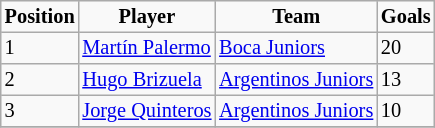<table border="2" cellpadding="2" cellspacing="0" style="margin: 0; background: #f9f9f9; border: 1px #aaa solid; border-collapse: collapse; font-size: 85%;">
<tr>
<th>Position</th>
<th>Player</th>
<th>Team</th>
<th>Goals</th>
</tr>
<tr>
<td>1</td>
<td><a href='#'>Martín Palermo</a></td>
<td><a href='#'>Boca Juniors</a></td>
<td>20</td>
</tr>
<tr>
<td>2</td>
<td><a href='#'>Hugo Brizuela</a></td>
<td><a href='#'>Argentinos Juniors</a></td>
<td>13</td>
</tr>
<tr>
<td>3</td>
<td><a href='#'>Jorge Quinteros</a></td>
<td><a href='#'>Argentinos Juniors</a></td>
<td>10</td>
</tr>
<tr>
</tr>
</table>
